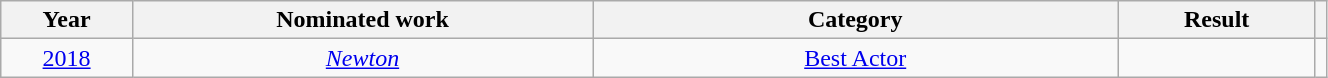<table class="wikitable plainrowheaders sortable" width="70%">
<tr>
<th width="10%">Year</th>
<th width="35%">Nominated work</th>
<th width="40%">Category</th>
<th width="15%">Result</th>
<th scope="col" class="unsortable"></th>
</tr>
<tr>
<td align="center"><a href='#'>2018</a></td>
<td align="center"><em><a href='#'>Newton</a></em></td>
<td align="center"><a href='#'>Best Actor</a></td>
<td></td>
<td style="text-align:center;"></td>
</tr>
</table>
